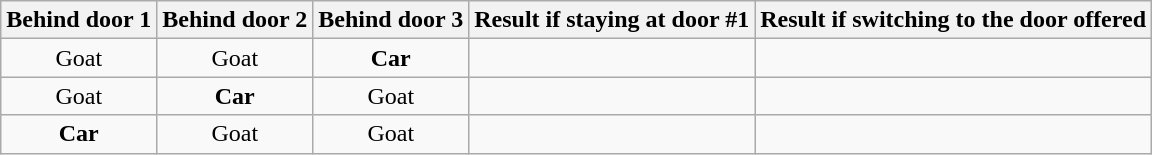<table class="wikitable" style="margin:left; text-align: center;">
<tr>
<th>Behind door 1</th>
<th>Behind door 2</th>
<th>Behind door 3</th>
<th>Result if staying at door #1</th>
<th>Result if switching to the door offered</th>
</tr>
<tr>
<td>Goat</td>
<td>Goat</td>
<td><strong>Car</strong></td>
<td></td>
<td></td>
</tr>
<tr>
<td>Goat</td>
<td><strong>Car</strong></td>
<td>Goat</td>
<td></td>
<td></td>
</tr>
<tr>
<td><strong>Car</strong></td>
<td>Goat</td>
<td>Goat</td>
<td></td>
<td></td>
</tr>
</table>
